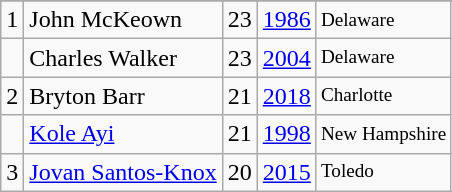<table class="wikitable">
<tr>
</tr>
<tr>
<td>1</td>
<td>John McKeown</td>
<td>23</td>
<td><a href='#'>1986</a></td>
<td style="font-size:80%;">Delaware</td>
</tr>
<tr>
<td></td>
<td>Charles Walker</td>
<td>23</td>
<td><a href='#'>2004</a></td>
<td style="font-size:80%;">Delaware</td>
</tr>
<tr>
<td>2</td>
<td>Bryton Barr</td>
<td>21</td>
<td><a href='#'>2018</a></td>
<td style="font-size:80%;">Charlotte</td>
</tr>
<tr>
<td></td>
<td><a href='#'>Kole Ayi</a></td>
<td>21</td>
<td><a href='#'>1998</a></td>
<td style="font-size:80%;">New Hampshire</td>
</tr>
<tr>
<td>3</td>
<td><a href='#'>Jovan Santos-Knox</a></td>
<td>20</td>
<td><a href='#'>2015</a></td>
<td style="font-size:80%;">Toledo</td>
</tr>
</table>
